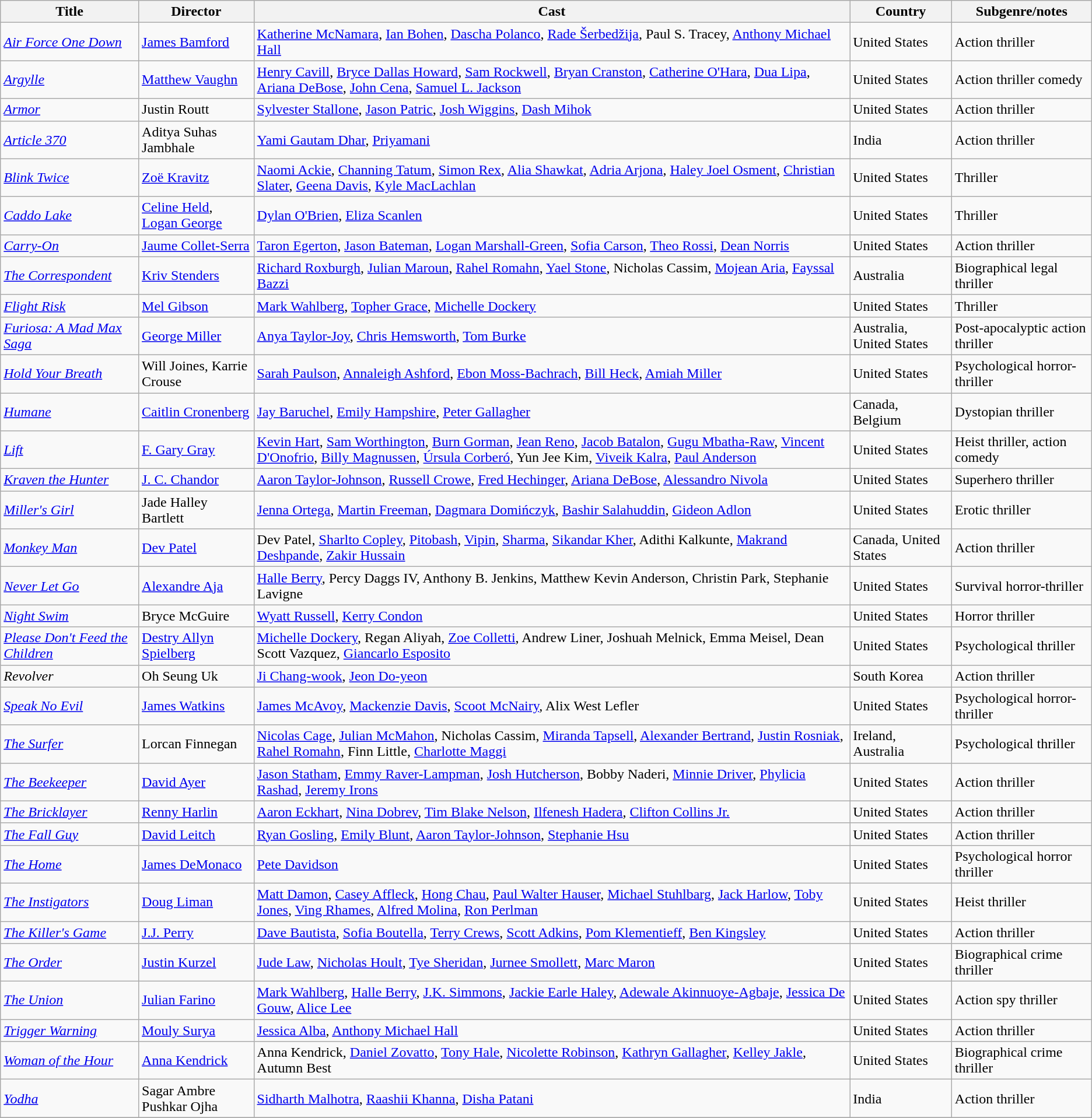<table class="wikitable sortable">
<tr>
<th>Title</th>
<th>Director</th>
<th>Cast</th>
<th>Country</th>
<th>Subgenre/notes</th>
</tr>
<tr>
<td><em><a href='#'>Air Force One Down</a></em></td>
<td><a href='#'>James Bamford</a></td>
<td><a href='#'>Katherine McNamara</a>, <a href='#'>Ian Bohen</a>, <a href='#'>Dascha Polanco</a>, <a href='#'>Rade Šerbedžija</a>, Paul S. Tracey, <a href='#'>Anthony Michael Hall</a></td>
<td>United States</td>
<td>Action thriller</td>
</tr>
<tr>
<td><em><a href='#'>Argylle</a></em></td>
<td><a href='#'>Matthew Vaughn</a></td>
<td><a href='#'>Henry Cavill</a>, <a href='#'>Bryce Dallas Howard</a>, <a href='#'>Sam Rockwell</a>, <a href='#'>Bryan Cranston</a>, <a href='#'>Catherine O'Hara</a>, <a href='#'>Dua Lipa</a>, <a href='#'>Ariana DeBose</a>, <a href='#'>John Cena</a>, <a href='#'>Samuel L. Jackson</a></td>
<td>United States</td>
<td>Action thriller comedy</td>
</tr>
<tr>
<td><em><a href='#'>Armor</a></em></td>
<td>Justin Routt</td>
<td><a href='#'>Sylvester Stallone</a>, <a href='#'>Jason Patric</a>, <a href='#'>Josh Wiggins</a>, <a href='#'>Dash Mihok</a></td>
<td>United States</td>
<td>Action thriller</td>
</tr>
<tr>
<td><em><a href='#'>Article 370</a></em></td>
<td>Aditya Suhas Jambhale</td>
<td><a href='#'>Yami Gautam Dhar</a>, <a href='#'>Priyamani</a></td>
<td>India</td>
<td>Action thriller</td>
</tr>
<tr>
<td><em><a href='#'>Blink Twice</a></em></td>
<td><a href='#'>Zoë Kravitz</a></td>
<td><a href='#'>Naomi Ackie</a>, <a href='#'>Channing Tatum</a>, <a href='#'>Simon Rex</a>, <a href='#'>Alia Shawkat</a>, <a href='#'>Adria Arjona</a>, <a href='#'>Haley Joel Osment</a>, <a href='#'>Christian Slater</a>, <a href='#'>Geena Davis</a>,  <a href='#'>Kyle MacLachlan</a></td>
<td>United States</td>
<td>Thriller</td>
</tr>
<tr>
<td><em><a href='#'>Caddo Lake</a></em></td>
<td><a href='#'>Celine Held</a>,<br><a href='#'>Logan George</a></td>
<td><a href='#'>Dylan O'Brien</a>, <a href='#'>Eliza Scanlen</a></td>
<td>United States</td>
<td>Thriller</td>
</tr>
<tr>
<td><em><a href='#'>Carry-On</a></em></td>
<td><a href='#'>Jaume Collet-Serra</a></td>
<td><a href='#'>Taron Egerton</a>, <a href='#'>Jason Bateman</a>, <a href='#'>Logan Marshall-Green</a>, <a href='#'>Sofia Carson</a>, <a href='#'>Theo Rossi</a>, <a href='#'>Dean Norris</a></td>
<td>United States</td>
<td>Action thriller</td>
</tr>
<tr>
<td><em><a href='#'>The Correspondent</a></em></td>
<td><a href='#'>Kriv Stenders</a></td>
<td><a href='#'>Richard Roxburgh</a>, <a href='#'>Julian Maroun</a>, <a href='#'>Rahel Romahn</a>, <a href='#'>Yael Stone</a>, Nicholas Cassim, <a href='#'>Mojean Aria</a>, <a href='#'>Fayssal Bazzi</a></td>
<td>Australia</td>
<td>Biographical legal thriller</td>
</tr>
<tr>
<td><em><a href='#'>Flight Risk</a></em></td>
<td><a href='#'>Mel Gibson</a></td>
<td><a href='#'>Mark Wahlberg</a>, <a href='#'>Topher Grace</a>, <a href='#'>Michelle Dockery</a></td>
<td>United States</td>
<td>Thriller</td>
</tr>
<tr>
<td><em><a href='#'>Furiosa: A Mad Max Saga</a></em></td>
<td><a href='#'>George Miller</a></td>
<td><a href='#'>Anya Taylor-Joy</a>, <a href='#'>Chris Hemsworth</a>, <a href='#'>Tom Burke</a></td>
<td>Australia, United States</td>
<td>Post-apocalyptic action thriller</td>
</tr>
<tr>
<td><em><a href='#'>Hold Your Breath</a></em></td>
<td>Will Joines, Karrie Crouse</td>
<td><a href='#'>Sarah Paulson</a>, <a href='#'>Annaleigh Ashford</a>, <a href='#'>Ebon Moss-Bachrach</a>, <a href='#'>Bill Heck</a>, <a href='#'>Amiah Miller</a></td>
<td>United States</td>
<td>Psychological horror-thriller</td>
</tr>
<tr>
<td><em><a href='#'>Humane</a></em></td>
<td><a href='#'>Caitlin Cronenberg</a></td>
<td><a href='#'>Jay Baruchel</a>, <a href='#'>Emily Hampshire</a>, <a href='#'>Peter Gallagher</a></td>
<td>Canada, Belgium</td>
<td>Dystopian thriller</td>
</tr>
<tr>
<td><em><a href='#'>Lift</a></em></td>
<td><a href='#'>F. Gary Gray</a></td>
<td><a href='#'>Kevin Hart</a>, <a href='#'>Sam Worthington</a>, <a href='#'>Burn Gorman</a>, <a href='#'>Jean Reno</a>, <a href='#'>Jacob Batalon</a>, <a href='#'>Gugu Mbatha-Raw</a>, <a href='#'>Vincent D'Onofrio</a>, <a href='#'>Billy Magnussen</a>, <a href='#'>Úrsula Corberó</a>, Yun Jee Kim, <a href='#'>Viveik Kalra</a>, <a href='#'>Paul Anderson</a></td>
<td>United States</td>
<td>Heist thriller, action comedy</td>
</tr>
<tr>
<td><em><a href='#'>Kraven the Hunter</a></em></td>
<td><a href='#'>J. C. Chandor</a></td>
<td><a href='#'>Aaron Taylor-Johnson</a>, <a href='#'>Russell Crowe</a>, <a href='#'>Fred Hechinger</a>, <a href='#'>Ariana DeBose</a>, <a href='#'>Alessandro Nivola</a></td>
<td>United States</td>
<td>Superhero thriller</td>
</tr>
<tr>
<td><em><a href='#'>Miller's Girl</a></em></td>
<td>Jade Halley Bartlett</td>
<td><a href='#'>Jenna Ortega</a>, <a href='#'>Martin Freeman</a>, <a href='#'>Dagmara Domińczyk</a>, <a href='#'>Bashir Salahuddin</a>, <a href='#'>Gideon Adlon</a></td>
<td>United States</td>
<td>Erotic thriller</td>
</tr>
<tr>
<td><em><a href='#'>Monkey Man</a></em></td>
<td><a href='#'>Dev Patel</a></td>
<td>Dev Patel, <a href='#'>Sharlto Copley</a>, <a href='#'>Pitobash</a>, <a href='#'>Vipin</a>, <a href='#'>Sharma</a>, <a href='#'>Sikandar Kher</a>, Adithi Kalkunte, <a href='#'>Makrand Deshpande</a>, <a href='#'>Zakir Hussain</a></td>
<td>Canada, United States</td>
<td>Action thriller</td>
</tr>
<tr>
<td><em><a href='#'>Never Let Go</a></em></td>
<td><a href='#'>Alexandre Aja</a></td>
<td><a href='#'>Halle Berry</a>, Percy Daggs IV, Anthony B. Jenkins, Matthew Kevin Anderson, Christin Park, Stephanie Lavigne</td>
<td>United States</td>
<td>Survival horror-thriller</td>
</tr>
<tr>
<td><em><a href='#'>Night Swim</a></em></td>
<td>Bryce McGuire</td>
<td><a href='#'>Wyatt Russell</a>, <a href='#'>Kerry Condon</a></td>
<td>United States</td>
<td>Horror thriller</td>
</tr>
<tr>
<td><em><a href='#'>Please Don't Feed the Children</a></em></td>
<td><a href='#'>Destry Allyn Spielberg</a></td>
<td><a href='#'>Michelle Dockery</a>, Regan Aliyah, <a href='#'>Zoe Colletti</a>, Andrew Liner, Joshuah Melnick, Emma Meisel, Dean Scott Vazquez, <a href='#'>Giancarlo Esposito</a></td>
<td>United States</td>
<td>Psychological thriller</td>
</tr>
<tr>
<td><em>Revolver</em></td>
<td>Oh Seung Uk</td>
<td><a href='#'>Ji Chang-wook</a>, <a href='#'>Jeon Do-yeon</a></td>
<td>South Korea</td>
<td>Action thriller</td>
</tr>
<tr>
<td><em><a href='#'>Speak No Evil</a></em></td>
<td><a href='#'>James Watkins</a></td>
<td><a href='#'>James McAvoy</a>, <a href='#'>Mackenzie Davis</a>, <a href='#'>Scoot McNairy</a>, Alix West Lefler</td>
<td>United States</td>
<td>Psychological horror-thriller</td>
</tr>
<tr>
<td><em><a href='#'>The Surfer</a></em></td>
<td>Lorcan Finnegan</td>
<td><a href='#'>Nicolas Cage</a>, <a href='#'>Julian McMahon</a>, Nicholas Cassim, <a href='#'>Miranda Tapsell</a>, <a href='#'>Alexander Bertrand</a>, <a href='#'>Justin Rosniak</a>, <a href='#'>Rahel Romahn</a>, Finn Little, <a href='#'>Charlotte Maggi</a></td>
<td>Ireland, Australia</td>
<td>Psychological thriller</td>
</tr>
<tr>
<td><em><a href='#'>The Beekeeper</a></em></td>
<td><a href='#'>David Ayer</a></td>
<td><a href='#'>Jason Statham</a>, <a href='#'>Emmy Raver-Lampman</a>, <a href='#'>Josh Hutcherson</a>, Bobby Naderi, <a href='#'>Minnie Driver</a>, <a href='#'>Phylicia Rashad</a>, <a href='#'>Jeremy Irons</a></td>
<td>United States</td>
<td>Action thriller</td>
</tr>
<tr>
<td><em><a href='#'>The Bricklayer</a></em></td>
<td><a href='#'>Renny Harlin</a></td>
<td><a href='#'>Aaron Eckhart</a>, <a href='#'>Nina Dobrev</a>, <a href='#'>Tim Blake Nelson</a>, <a href='#'>Ilfenesh Hadera</a>, <a href='#'>Clifton Collins Jr.</a></td>
<td>United States</td>
<td>Action thriller</td>
</tr>
<tr>
<td><em><a href='#'>The Fall Guy</a></em></td>
<td><a href='#'>David Leitch</a></td>
<td><a href='#'>Ryan Gosling</a>, <a href='#'>Emily Blunt</a>, <a href='#'>Aaron Taylor-Johnson</a>, <a href='#'>Stephanie Hsu</a></td>
<td>United States</td>
<td>Action thriller</td>
</tr>
<tr>
<td><em><a href='#'>The Home</a></em></td>
<td><a href='#'>James DeMonaco</a></td>
<td><a href='#'>Pete Davidson</a></td>
<td>United States</td>
<td>Psychological horror thriller</td>
</tr>
<tr>
<td><em><a href='#'>The Instigators</a></em></td>
<td><a href='#'>Doug Liman</a></td>
<td><a href='#'>Matt Damon</a>, <a href='#'>Casey Affleck</a>, <a href='#'>Hong Chau</a>, <a href='#'>Paul Walter Hauser</a>, <a href='#'>Michael Stuhlbarg</a>, <a href='#'>Jack Harlow</a>, <a href='#'>Toby Jones</a>, <a href='#'>Ving Rhames</a>, <a href='#'>Alfred Molina</a>, <a href='#'>Ron Perlman</a></td>
<td>United States</td>
<td>Heist thriller</td>
</tr>
<tr>
<td><em><a href='#'>The Killer's Game</a></em></td>
<td><a href='#'>J.J. Perry</a></td>
<td><a href='#'>Dave Bautista</a>, <a href='#'>Sofia Boutella</a>, <a href='#'>Terry Crews</a>, <a href='#'>Scott Adkins</a>, <a href='#'>Pom Klementieff</a>, <a href='#'>Ben Kingsley</a></td>
<td>United States</td>
<td>Action thriller</td>
</tr>
<tr>
<td><em><a href='#'>The Order</a></em></td>
<td><a href='#'>Justin Kurzel</a></td>
<td><a href='#'>Jude Law</a>, <a href='#'>Nicholas Hoult</a>, <a href='#'>Tye Sheridan</a>, <a href='#'>Jurnee Smollett</a>, <a href='#'>Marc Maron</a></td>
<td>United States</td>
<td>Biographical crime thriller</td>
</tr>
<tr>
<td><em><a href='#'>The Union</a></em></td>
<td><a href='#'>Julian Farino</a></td>
<td><a href='#'>Mark Wahlberg</a>, <a href='#'>Halle Berry</a>, <a href='#'>J.K. Simmons</a>, <a href='#'>Jackie Earle Haley</a>, <a href='#'>Adewale Akinnuoye-Agbaje</a>, <a href='#'>Jessica De Gouw</a>, <a href='#'>Alice Lee</a></td>
<td>United States</td>
<td>Action spy thriller</td>
</tr>
<tr>
<td><em><a href='#'>Trigger Warning</a></em></td>
<td><a href='#'>Mouly Surya</a></td>
<td><a href='#'>Jessica Alba</a>, <a href='#'>Anthony Michael Hall</a></td>
<td>United States</td>
<td>Action thriller</td>
</tr>
<tr>
<td><em><a href='#'>Woman of the Hour</a></em></td>
<td><a href='#'>Anna Kendrick</a></td>
<td>Anna Kendrick, <a href='#'>Daniel Zovatto</a>, <a href='#'>Tony Hale</a>, <a href='#'>Nicolette Robinson</a>, <a href='#'>Kathryn Gallagher</a>, <a href='#'>Kelley Jakle</a>, Autumn Best</td>
<td>United States</td>
<td>Biographical crime thriller</td>
</tr>
<tr>
<td><em><a href='#'>Yodha</a></em></td>
<td>Sagar Ambre<br>Pushkar Ojha</td>
<td><a href='#'>Sidharth Malhotra</a>, <a href='#'>Raashii Khanna</a>, <a href='#'>Disha Patani</a></td>
<td>India</td>
<td>Action thriller</td>
</tr>
<tr>
</tr>
</table>
